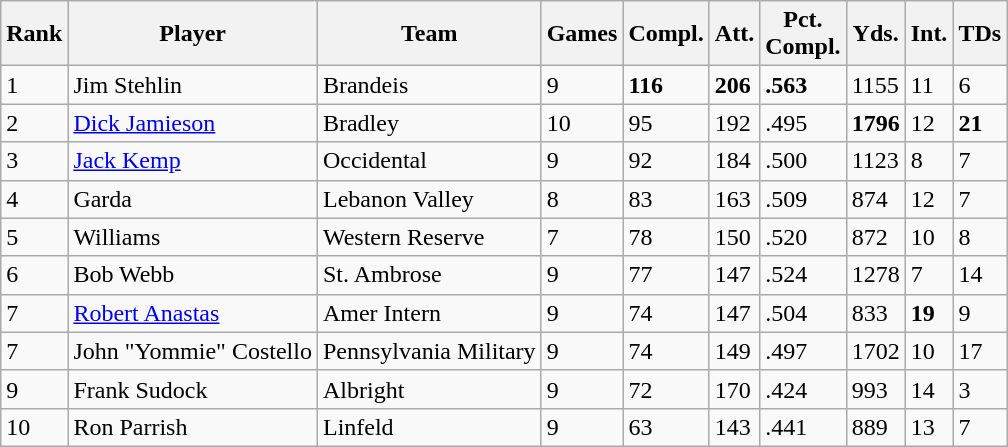<table class="wikitable sortable">
<tr>
<th>Rank</th>
<th>Player</th>
<th>Team</th>
<th>Games</th>
<th>Compl.</th>
<th>Att.</th>
<th>Pct.<br>Compl.</th>
<th>Yds.</th>
<th>Int.</th>
<th>TDs</th>
</tr>
<tr>
<td>1</td>
<td>Jim Stehlin</td>
<td>Brandeis</td>
<td>9</td>
<td><strong>116</strong></td>
<td><strong>206</strong></td>
<td><strong>.563</strong></td>
<td>1155</td>
<td>11</td>
<td>6</td>
</tr>
<tr>
<td>2</td>
<td><a href='#'>Dick Jamieson</a></td>
<td>Bradley</td>
<td>10</td>
<td>95</td>
<td>192</td>
<td>.495</td>
<td><strong>1796</strong></td>
<td>12</td>
<td><strong>21</strong></td>
</tr>
<tr>
<td>3</td>
<td><a href='#'>Jack Kemp</a></td>
<td>Occidental</td>
<td>9</td>
<td>92</td>
<td>184</td>
<td>.500</td>
<td>1123</td>
<td>8</td>
<td>7</td>
</tr>
<tr>
<td>4</td>
<td>Garda</td>
<td>Lebanon Valley</td>
<td>8</td>
<td>83</td>
<td>163</td>
<td>.509</td>
<td>874</td>
<td>12</td>
<td>7</td>
</tr>
<tr>
<td>5</td>
<td>Williams</td>
<td>Western Reserve</td>
<td>7</td>
<td>78</td>
<td>150</td>
<td>.520</td>
<td>872</td>
<td>10</td>
<td>8</td>
</tr>
<tr>
<td>6</td>
<td>Bob Webb</td>
<td>St. Ambrose</td>
<td>9</td>
<td>77</td>
<td>147</td>
<td>.524</td>
<td>1278</td>
<td>7</td>
<td>14</td>
</tr>
<tr>
<td>7</td>
<td><a href='#'>Robert Anastas</a></td>
<td>Amer Intern</td>
<td>9</td>
<td>74</td>
<td>147</td>
<td>.504</td>
<td>833</td>
<td><strong>19</strong></td>
<td>9</td>
</tr>
<tr>
<td>7</td>
<td>John "Yommie" Costello</td>
<td>Pennsylvania Military</td>
<td>9</td>
<td>74</td>
<td>149</td>
<td>.497</td>
<td>1702</td>
<td>10</td>
<td>17</td>
</tr>
<tr>
<td>9</td>
<td>Frank Sudock</td>
<td>Albright</td>
<td>9</td>
<td>72</td>
<td>170</td>
<td>.424</td>
<td>993</td>
<td>14</td>
<td>3</td>
</tr>
<tr>
<td>10</td>
<td>Ron Parrish</td>
<td>Linfeld</td>
<td>9</td>
<td>63</td>
<td>143</td>
<td>.441</td>
<td>889</td>
<td>13</td>
<td>7</td>
</tr>
</table>
